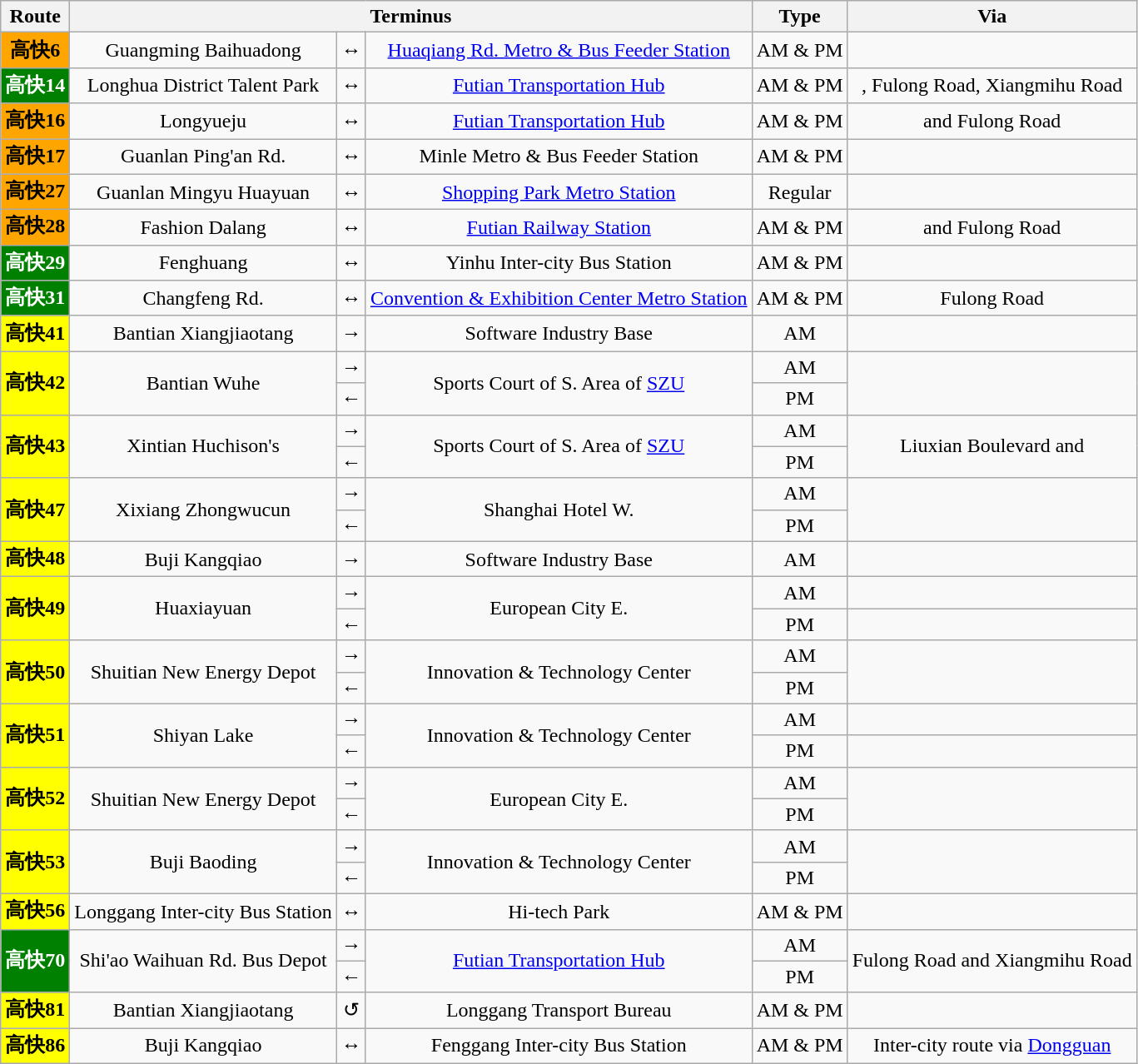<table class="wikitable" style="text-align: center;">
<tr>
<th>Route</th>
<th colspan="3">Terminus</th>
<th>Type</th>
<th>Via</th>
</tr>
<tr>
<td style="background:orange;color:black"><strong>高快6</strong></td>
<td>Guangming Baihuadong</td>
<td>↔</td>
<td><a href='#'>Huaqiang Rd. Metro & Bus Feeder Station</a></td>
<td>AM & PM</td>
<td></td>
</tr>
<tr>
<td span style="background:green;color:white"><strong>高快14</strong></td>
<td>Longhua District Talent Park</td>
<td>↔</td>
<td><a href='#'>Futian Transportation Hub</a></td>
<td>AM & PM</td>
<td>, Fulong Road, Xiangmihu Road</td>
</tr>
<tr>
<td style="background:orange;color:black"><strong>高快16</strong></td>
<td>Longyueju</td>
<td>↔</td>
<td><a href='#'>Futian Transportation Hub</a></td>
<td>AM & PM</td>
<td> and Fulong Road</td>
</tr>
<tr>
<td style="background:orange;color:black"><strong>高快17</strong></td>
<td>Guanlan Ping'an Rd.</td>
<td>↔</td>
<td>Minle Metro & Bus Feeder Station</td>
<td>AM & PM</td>
<td></td>
</tr>
<tr>
<td style="background:orange;color:black"><strong>高快27</strong></td>
<td>Guanlan Mingyu Huayuan</td>
<td>↔</td>
<td><a href='#'>Shopping Park Metro Station</a></td>
<td>Regular</td>
<td></td>
</tr>
<tr>
<td style="background:orange;color:black"><strong>高快28</strong></td>
<td>Fashion Dalang</td>
<td>↔</td>
<td><a href='#'>Futian Railway Station</a></td>
<td>AM & PM</td>
<td> and Fulong Road</td>
</tr>
<tr>
<td style="background:green;color:white"><strong>高快29</strong></td>
<td>Fenghuang</td>
<td>↔</td>
<td>Yinhu Inter-city Bus Station</td>
<td>AM & PM</td>
<td></td>
</tr>
<tr>
<td style="background:green;color:white"><strong>高快31</strong></td>
<td>Changfeng Rd.</td>
<td>↔</td>
<td><a href='#'>Convention & Exhibition Center Metro Station</a></td>
<td>AM & PM</td>
<td>Fulong Road</td>
</tr>
<tr>
<td style="background:yellow;color:black"><strong>高快41</strong></td>
<td>Bantian Xiangjiaotang</td>
<td>→</td>
<td>Software Industry Base</td>
<td>AM</td>
<td></td>
</tr>
<tr>
<td rowspan="2" style="background:yellow;color:black"><strong>高快42</strong></td>
<td rowspan="2">Bantian Wuhe</td>
<td>→</td>
<td rowspan="2">Sports Court of S. Area of <a href='#'>SZU</a></td>
<td>AM</td>
<td rowspan="2"></td>
</tr>
<tr>
<td>←</td>
<td>PM</td>
</tr>
<tr>
<td rowspan="2" style="background:yellow;color:black"><strong>高快43</strong></td>
<td rowspan="2">Xintian Huchison's</td>
<td>→</td>
<td rowspan="2">Sports Court of S. Area of <a href='#'>SZU</a></td>
<td>AM</td>
<td rowspan="2">Liuxian Boulevard and </td>
</tr>
<tr>
<td>←</td>
<td>PM</td>
</tr>
<tr>
<td rowspan="2" style="background:yellow;color:black"><strong>高快47</strong></td>
<td rowspan="2">Xixiang Zhongwucun</td>
<td>→</td>
<td rowspan="2">Shanghai Hotel W.</td>
<td>AM</td>
<td rowspan="2"></td>
</tr>
<tr>
<td>←</td>
<td>PM</td>
</tr>
<tr>
<td style="background:yellow;color:black"><strong>高快48</strong></td>
<td>Buji Kangqiao</td>
<td>→</td>
<td>Software Industry Base</td>
<td>AM</td>
<td></td>
</tr>
<tr>
<td rowspan="2" style="background:yellow;color:black"><strong>高快49</strong></td>
<td rowspan="2">Huaxiayuan</td>
<td>→</td>
<td rowspan="2">European City E.</td>
<td>AM</td>
<td></td>
</tr>
<tr>
<td>←</td>
<td>PM</td>
<td></td>
</tr>
<tr>
<td rowspan="2" style="background:yellow;color:black"><strong>高快50</strong></td>
<td rowspan="2">Shuitian New Energy Depot</td>
<td>→</td>
<td rowspan="2">Innovation & Technology Center</td>
<td>AM</td>
<td rowspan="2"></td>
</tr>
<tr>
<td>←</td>
<td>PM</td>
</tr>
<tr>
<td rowspan="2" style="background:yellow;color:black"><strong>高快51</strong></td>
<td rowspan="2">Shiyan Lake</td>
<td>→</td>
<td rowspan="2">Innovation & Technology Center</td>
<td>AM</td>
<td></td>
</tr>
<tr>
<td>←</td>
<td>PM</td>
<td></td>
</tr>
<tr>
<td rowspan="2" style="background:yellow;color:black"><strong>高快52</strong></td>
<td rowspan="2">Shuitian New Energy Depot</td>
<td>→</td>
<td rowspan="2">European City E.</td>
<td>AM</td>
<td rowspan="2"></td>
</tr>
<tr>
<td>←</td>
<td>PM</td>
</tr>
<tr>
<td rowspan="2" style="background:yellow;color:black"><strong>高快53</strong></td>
<td rowspan="2">Buji Baoding</td>
<td>→</td>
<td rowspan="2">Innovation & Technology Center</td>
<td>AM</td>
<td rowspan="2"></td>
</tr>
<tr>
<td>←</td>
<td>PM</td>
</tr>
<tr>
<td style="background:yellow;color:black"><strong>高快56</strong></td>
<td>Longgang Inter-city Bus Station</td>
<td>↔</td>
<td>Hi-tech Park</td>
<td>AM & PM</td>
<td></td>
</tr>
<tr>
<td rowspan="2" style="background:green;color:white"><strong>高快70</strong></td>
<td rowspan="2">Shi'ao Waihuan Rd. Bus Depot</td>
<td>→</td>
<td rowspan="2"><a href='#'>Futian Transportation Hub</a></td>
<td>AM</td>
<td rowspan="2">Fulong Road and Xiangmihu Road</td>
</tr>
<tr>
<td>←</td>
<td>PM</td>
</tr>
<tr>
<td style="background:yellow;color:black"><strong>高快81</strong></td>
<td>Bantian Xiangjiaotang</td>
<td>↺</td>
<td>Longgang Transport Bureau</td>
<td>AM & PM</td>
<td></td>
</tr>
<tr>
<td style="background:yellow;color:black"><strong>高快86</strong></td>
<td>Buji Kangqiao</td>
<td>↔</td>
<td>Fenggang Inter-city Bus Station</td>
<td>AM & PM</td>
<td>Inter-city route via <a href='#'>Dongguan</a></td>
</tr>
</table>
